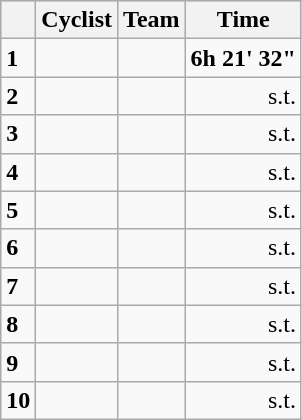<table class="wikitable">
<tr style="background:#ccccff;">
<th></th>
<th>Cyclist</th>
<th>Team</th>
<th>Time</th>
</tr>
<tr>
<td><strong>1</strong></td>
<td><strong></strong></td>
<td><strong></strong></td>
<td align=right><strong>6h 21' 32"</strong></td>
</tr>
<tr>
<td><strong>2</strong></td>
<td></td>
<td></td>
<td align=right>s.t.</td>
</tr>
<tr>
<td><strong>3</strong></td>
<td></td>
<td></td>
<td align=right>s.t.</td>
</tr>
<tr>
<td><strong>4</strong></td>
<td></td>
<td></td>
<td align=right>s.t.</td>
</tr>
<tr>
<td><strong>5</strong></td>
<td></td>
<td></td>
<td align=right>s.t.</td>
</tr>
<tr>
<td><strong>6</strong></td>
<td></td>
<td></td>
<td align=right>s.t.</td>
</tr>
<tr>
<td><strong>7</strong></td>
<td></td>
<td></td>
<td align=right>s.t.</td>
</tr>
<tr>
<td><strong>8</strong></td>
<td></td>
<td></td>
<td align=right>s.t.</td>
</tr>
<tr>
<td><strong>9</strong></td>
<td></td>
<td></td>
<td align=right>s.t.</td>
</tr>
<tr>
<td><strong>10</strong></td>
<td></td>
<td></td>
<td align=right>s.t.</td>
</tr>
</table>
